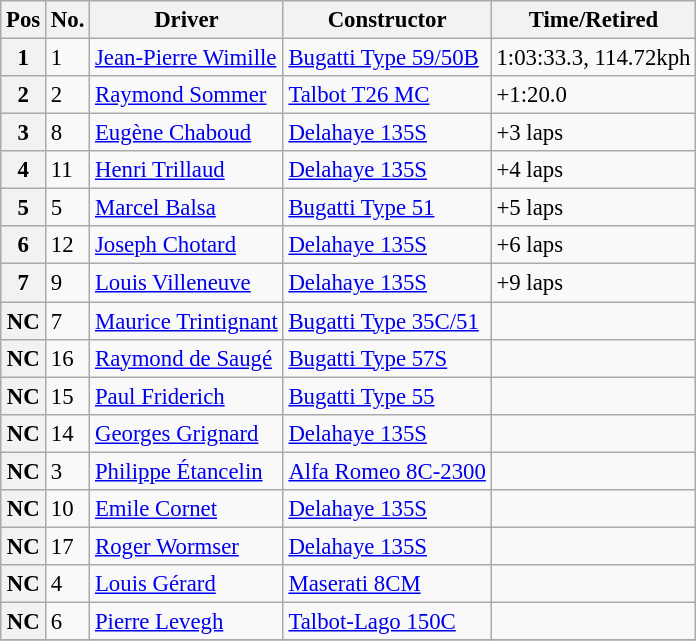<table class="wikitable" style="font-size: 95%;">
<tr>
<th>Pos</th>
<th>No.</th>
<th>Driver</th>
<th>Constructor</th>
<th>Time/Retired</th>
</tr>
<tr>
<th>1</th>
<td>1</td>
<td> <a href='#'>Jean-Pierre Wimille</a></td>
<td><a href='#'>Bugatti Type 59/50B</a></td>
<td>1:03:33.3, 114.72kph</td>
</tr>
<tr>
<th>2</th>
<td>2</td>
<td> <a href='#'>Raymond Sommer</a></td>
<td><a href='#'>Talbot T26 MC</a></td>
<td>+1:20.0</td>
</tr>
<tr>
<th>3</th>
<td>8</td>
<td> <a href='#'>Eugène Chaboud</a></td>
<td><a href='#'>Delahaye 135S</a></td>
<td>+3 laps</td>
</tr>
<tr>
<th>4</th>
<td>11</td>
<td> <a href='#'>Henri Trillaud</a></td>
<td><a href='#'>Delahaye 135S</a></td>
<td>+4 laps</td>
</tr>
<tr>
<th>5</th>
<td>5</td>
<td> <a href='#'>Marcel Balsa</a></td>
<td><a href='#'>Bugatti Type 51</a></td>
<td>+5 laps</td>
</tr>
<tr>
<th>6</th>
<td>12</td>
<td> <a href='#'>Joseph Chotard</a></td>
<td><a href='#'>Delahaye 135S</a></td>
<td>+6 laps</td>
</tr>
<tr>
<th>7</th>
<td>9</td>
<td> <a href='#'>Louis Villeneuve</a></td>
<td><a href='#'>Delahaye 135S</a></td>
<td>+9 laps</td>
</tr>
<tr>
<th>NC</th>
<td>7</td>
<td> <a href='#'>Maurice Trintignant</a></td>
<td><a href='#'>Bugatti Type 35C/51</a></td>
<td></td>
</tr>
<tr>
<th>NC</th>
<td>16</td>
<td> <a href='#'>Raymond de Saugé</a></td>
<td><a href='#'>Bugatti Type 57S</a></td>
<td></td>
</tr>
<tr>
<th>NC</th>
<td>15</td>
<td> <a href='#'>Paul Friderich</a></td>
<td><a href='#'>Bugatti Type 55</a></td>
<td></td>
</tr>
<tr>
<th>NC</th>
<td>14</td>
<td> <a href='#'>Georges Grignard</a></td>
<td><a href='#'>Delahaye 135S</a></td>
<td></td>
</tr>
<tr>
<th>NC</th>
<td>3</td>
<td> <a href='#'>Philippe Étancelin</a></td>
<td><a href='#'>Alfa Romeo 8C-2300</a></td>
<td></td>
</tr>
<tr>
<th>NC</th>
<td>10</td>
<td> <a href='#'>Emile Cornet</a></td>
<td><a href='#'>Delahaye 135S</a></td>
<td></td>
</tr>
<tr>
<th>NC</th>
<td>17</td>
<td> <a href='#'>Roger Wormser</a></td>
<td><a href='#'>Delahaye 135S</a></td>
<td></td>
</tr>
<tr>
<th>NC</th>
<td>4</td>
<td> <a href='#'>Louis Gérard</a></td>
<td><a href='#'>Maserati 8CM</a></td>
<td></td>
</tr>
<tr>
<th>NC</th>
<td>6</td>
<td> <a href='#'>Pierre Levegh</a></td>
<td><a href='#'>Talbot-Lago 150C</a></td>
<td></td>
</tr>
<tr>
</tr>
</table>
